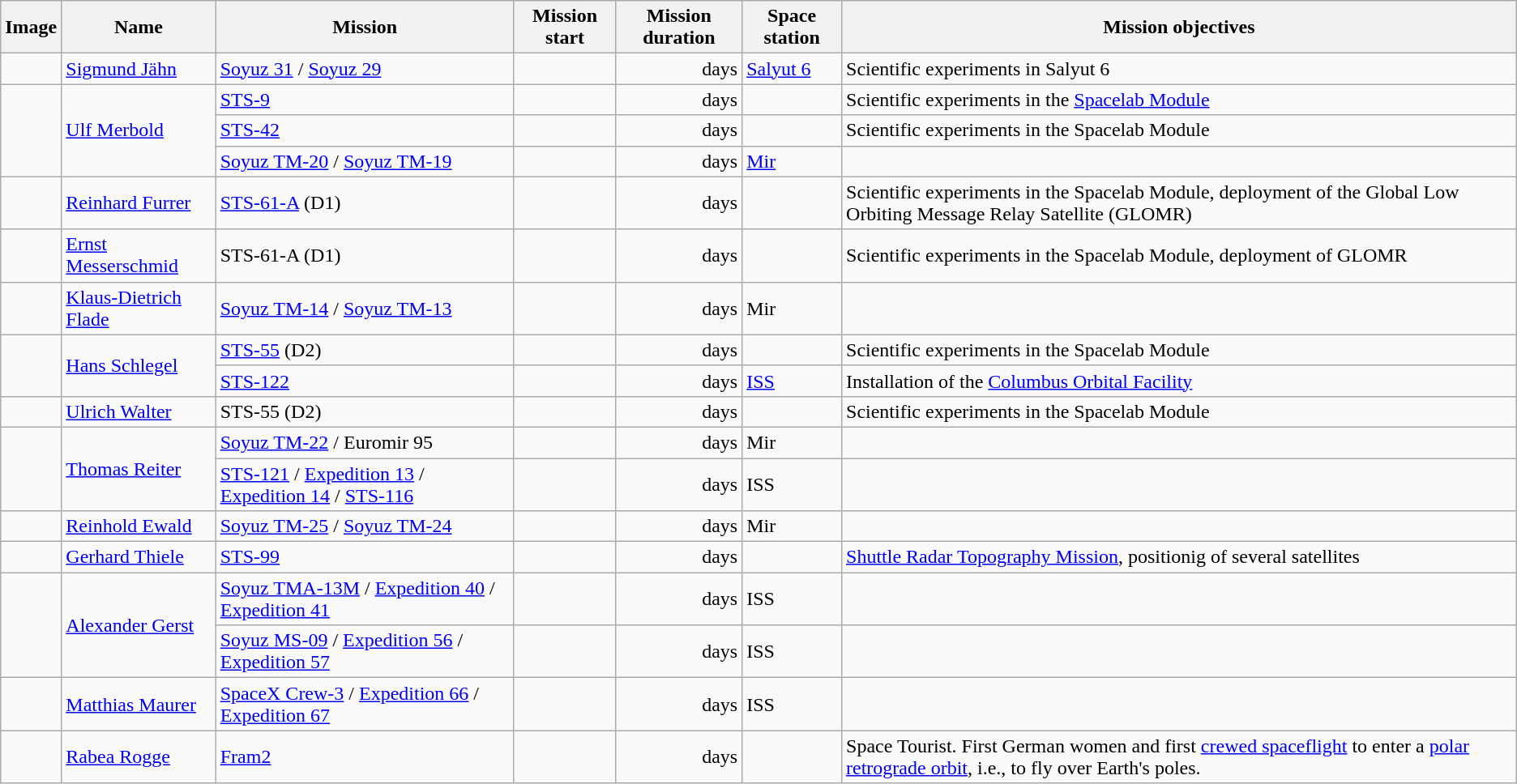<table class="wikitable sortable sticky-header">
<tr>
<th>Image</th>
<th>Name</th>
<th>Mission</th>
<th>Mission start</th>
<th>Mission duration</th>
<th>Space station</th>
<th class="unsortable">Mission objectives</th>
</tr>
<tr>
<td></td>
<td data-sort-value=Jaehn><a href='#'>Sigmund Jähn</a></td>
<td><a href='#'>Soyuz 31</a> / <a href='#'>Soyuz 29</a></td>
<td align=right></td>
<td align=right> days</td>
<td><a href='#'>Salyut 6</a></td>
<td>Scientific experiments in Salyut 6</td>
</tr>
<tr>
<td rowspan=3></td>
<td rowspan=3 data-sort-value=Merbold><a href='#'>Ulf Merbold</a></td>
<td><a href='#'>STS-9</a></td>
<td align=right></td>
<td align=right> days</td>
<td></td>
<td>Scientific experiments in the <a href='#'>Spacelab Module</a></td>
</tr>
<tr>
<td><a href='#'>STS-42</a></td>
<td align=right></td>
<td align=right> days</td>
<td></td>
<td>Scientific experiments in the Spacelab Module</td>
</tr>
<tr>
<td><a href='#'>Soyuz TM-20</a> / <a href='#'>Soyuz TM-19</a></td>
<td align=right></td>
<td align=right> days</td>
<td><a href='#'>Mir</a></td>
<td></td>
</tr>
<tr>
<td></td>
<td data-sort-value=Furrer><a href='#'>Reinhard Furrer</a></td>
<td><a href='#'>STS-61-A</a> (D1)</td>
<td align=right></td>
<td align=right> days</td>
<td></td>
<td>Scientific experiments in the Spacelab Module, deployment of the Global Low Orbiting Message Relay Satellite (GLOMR)</td>
</tr>
<tr>
<td></td>
<td data-sort-value=Messerschmid><a href='#'>Ernst Messerschmid</a></td>
<td>STS-61-A (D1)</td>
<td align=right></td>
<td align=right> days</td>
<td></td>
<td>Scientific experiments in the Spacelab Module, deployment of GLOMR</td>
</tr>
<tr>
<td></td>
<td data-sort-value=Flade><a href='#'>Klaus-Dietrich Flade</a></td>
<td><a href='#'>Soyuz TM-14</a> / <a href='#'>Soyuz TM-13</a></td>
<td align=right></td>
<td align=right> days</td>
<td>Mir</td>
<td></td>
</tr>
<tr>
<td rowspan=2></td>
<td data-sort-value=Schlegel rowspan=2><a href='#'>Hans Schlegel</a></td>
<td><a href='#'>STS-55</a> (D2)</td>
<td align=right></td>
<td align=right> days</td>
<td></td>
<td>Scientific experiments in the Spacelab Module</td>
</tr>
<tr>
<td><a href='#'>STS-122</a></td>
<td align=right></td>
<td align=right> days</td>
<td><a href='#'>ISS</a></td>
<td>Installation of the <a href='#'>Columbus Orbital Facility</a></td>
</tr>
<tr>
<td></td>
<td data-sort-value=Walter><a href='#'>Ulrich Walter</a></td>
<td>STS-55 (D2)</td>
<td align=right></td>
<td align=right> days</td>
<td></td>
<td>Scientific experiments in the Spacelab Module</td>
</tr>
<tr>
<td rowspan=2></td>
<td data-sort-value=Reiter rowspan=2><a href='#'>Thomas Reiter</a></td>
<td><a href='#'>Soyuz TM-22</a> / Euromir 95</td>
<td align=right></td>
<td align=right> days</td>
<td>Mir</td>
<td></td>
</tr>
<tr>
<td><a href='#'>STS-121</a> / <a href='#'>Expedition 13</a> / <a href='#'>Expedition 14</a> / <a href='#'>STS-116</a></td>
<td align=right></td>
<td align=right> days</td>
<td>ISS</td>
<td></td>
</tr>
<tr>
<td></td>
<td data-sort-value=Ewald><a href='#'>Reinhold Ewald</a></td>
<td><a href='#'>Soyuz TM-25</a> / <a href='#'>Soyuz TM-24</a></td>
<td align=right></td>
<td align=right> days</td>
<td>Mir</td>
<td></td>
</tr>
<tr>
<td></td>
<td data-sort-value=Thiele><a href='#'>Gerhard Thiele</a></td>
<td><a href='#'>STS-99</a></td>
<td align=right></td>
<td align=right> days</td>
<td> </td>
<td><a href='#'>Shuttle Radar Topography Mission</a>, positionig of several satellites</td>
</tr>
<tr>
<td rowspan=2></td>
<td data-sort-value=Gerst rowspan=2><a href='#'>Alexander Gerst</a></td>
<td><a href='#'>Soyuz TMA-13M</a> / <a href='#'>Expedition 40</a> / <a href='#'>Expedition 41</a></td>
<td align=right></td>
<td align=right> days</td>
<td>ISS</td>
<td></td>
</tr>
<tr>
<td><a href='#'>Soyuz MS-09</a> / <a href='#'>Expedition 56</a> / <a href='#'>Expedition 57</a></td>
<td align=right></td>
<td align=right> days</td>
<td>ISS</td>
<td></td>
</tr>
<tr>
<td></td>
<td data-sort-value=Maurer><a href='#'>Matthias Maurer</a></td>
<td><a href='#'>SpaceX Crew-3</a> / <a href='#'>Expedition 66</a> / <a href='#'>Expedition 67</a></td>
<td align=right></td>
<td align=right> days</td>
<td>ISS</td>
<td></td>
</tr>
<tr>
<td></td>
<td data-sort-value=Rogge><a href='#'>Rabea Rogge</a></td>
<td><a href='#'>Fram2</a></td>
<td align=right></td>
<td align=right> days</td>
<td></td>
<td>Space Tourist. First German women and first <a href='#'>crewed spaceflight</a> to enter a <a href='#'>polar</a> <a href='#'>retrograde orbit</a>, i.e., to fly over Earth's poles.</td>
</tr>
</table>
